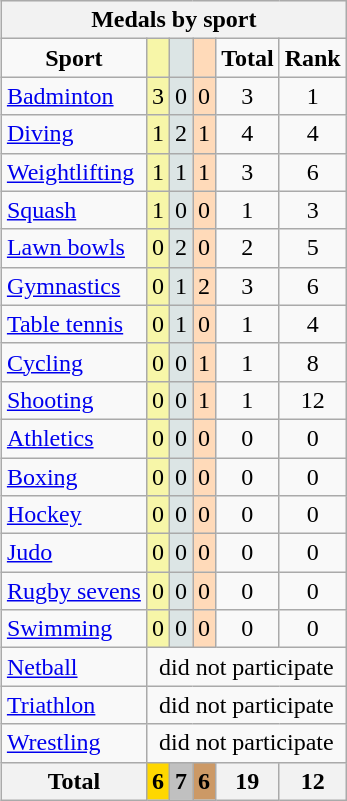<table class="wikitable" style="font-size:100%; float:right">
<tr style="background:#efefef;">
<th colspan=7>Medals by sport</th>
</tr>
<tr align=center>
<td><strong>Sport</strong></td>
<td bgcolor=#f7f6a8></td>
<td bgcolor=#dce5e5></td>
<td bgcolor=#ffdab9></td>
<td><strong>Total</strong></td>
<td><strong>Rank</strong></td>
</tr>
<tr align=center>
<td align=left><a href='#'>Badminton</a></td>
<td bgcolor=#f7f6a8>3</td>
<td bgcolor=#dce5e5>0</td>
<td bgcolor=#ffdab9>0</td>
<td>3</td>
<td>1</td>
</tr>
<tr align=center>
<td align=left><a href='#'>Diving</a></td>
<td bgcolor=#f7f6a8>1</td>
<td bgcolor=#dce5e5>2</td>
<td bgcolor=#ffdab9>1</td>
<td>4</td>
<td>4</td>
</tr>
<tr align=center>
<td align=left><a href='#'>Weightlifting</a></td>
<td bgcolor=#f7f6a8>1</td>
<td bgcolor=#dce5e5>1</td>
<td bgcolor=#ffdab9>1</td>
<td>3</td>
<td>6</td>
</tr>
<tr align=center>
<td align=left><a href='#'>Squash</a></td>
<td bgcolor=#f7f6a8>1</td>
<td bgcolor=#dce5e5>0</td>
<td bgcolor=#ffdab9>0</td>
<td>1</td>
<td>3</td>
</tr>
<tr align=center>
<td align=left><a href='#'>Lawn bowls</a></td>
<td bgcolor=#f7f6a8>0</td>
<td bgcolor=#dce5e5>2</td>
<td bgcolor=#ffdab9>0</td>
<td>2</td>
<td>5</td>
</tr>
<tr align=center>
<td align=left><a href='#'>Gymnastics</a></td>
<td bgcolor=#f7f6a8>0</td>
<td bgcolor=#dce5e5>1</td>
<td bgcolor=#ffdab9>2</td>
<td>3</td>
<td>6</td>
</tr>
<tr align=center>
<td align=left><a href='#'>Table tennis</a></td>
<td bgcolor=#f7f6a8>0</td>
<td bgcolor=#dce5e5>1</td>
<td bgcolor=#ffdab9>0</td>
<td>1</td>
<td>4</td>
</tr>
<tr align=center>
<td align=left><a href='#'>Cycling</a></td>
<td bgcolor=#f7f6a8>0</td>
<td bgcolor=#dce5e5>0</td>
<td bgcolor=#ffdab9>1</td>
<td>1</td>
<td>8</td>
</tr>
<tr align=center>
<td align=left><a href='#'>Shooting</a></td>
<td bgcolor=#f7f6a8>0</td>
<td bgcolor=#dce5e5>0</td>
<td bgcolor=#ffdab9>1</td>
<td>1</td>
<td>12</td>
</tr>
<tr align=center>
<td align=left><a href='#'>Athletics</a></td>
<td bgcolor=#f7f6a8>0</td>
<td bgcolor=#dce5e5>0</td>
<td bgcolor=#ffdab9>0</td>
<td>0</td>
<td>0</td>
</tr>
<tr align=center>
<td align=left><a href='#'>Boxing</a></td>
<td bgcolor=#f7f6a8>0</td>
<td bgcolor=#dce5e5>0</td>
<td bgcolor=#ffdab9>0</td>
<td>0</td>
<td>0</td>
</tr>
<tr align=center>
<td align=left><a href='#'>Hockey</a></td>
<td bgcolor=#f7f6a8>0</td>
<td bgcolor=#dce5e5>0</td>
<td bgcolor=#ffdab9>0</td>
<td>0</td>
<td>0</td>
</tr>
<tr align=center>
<td align=left><a href='#'>Judo</a></td>
<td bgcolor=#f7f6a8>0</td>
<td bgcolor=#dce5e5>0</td>
<td bgcolor=#ffdab9>0</td>
<td>0</td>
<td>0</td>
</tr>
<tr align=center>
<td align=left><a href='#'>Rugby sevens</a></td>
<td bgcolor=#f7f6a8>0</td>
<td bgcolor=#dce5e5>0</td>
<td bgcolor=#ffdab9>0</td>
<td>0</td>
<td>0</td>
</tr>
<tr align=center>
<td align=left><a href='#'>Swimming</a></td>
<td bgcolor=#f7f6a8>0</td>
<td bgcolor=#dce5e5>0</td>
<td bgcolor=#ffdab9>0</td>
<td>0</td>
<td>0</td>
</tr>
<tr align=center>
<td align=left><a href='#'>Netball</a></td>
<td colspan=5>did not participate</td>
</tr>
<tr align=center>
<td align=left><a href='#'>Triathlon</a></td>
<td colspan=5>did not participate</td>
</tr>
<tr align=center>
<td align=left><a href='#'>Wrestling</a></td>
<td colspan=5>did not participate</td>
</tr>
<tr>
<th>Total</th>
<th style="background:gold;">6</th>
<th style="background:silver;">7</th>
<th style="background:#c96;">6</th>
<th>19</th>
<th>12</th>
</tr>
</table>
